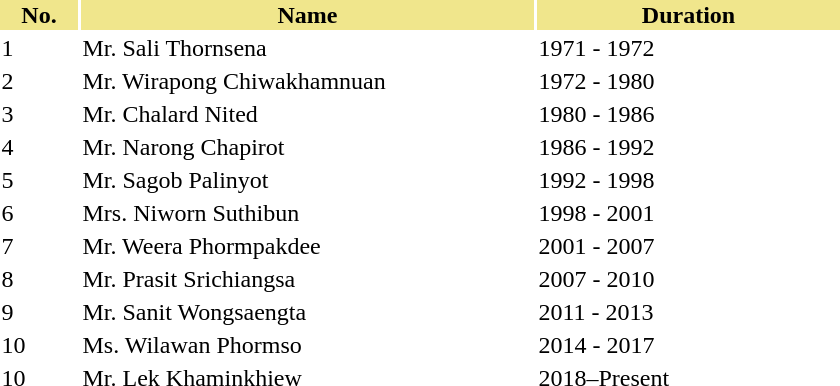<table class="PrvPe0b">
<tr>
<th width="50" style="background: Khaki;text-align: center;">No.</th>
<th width="300" style="background: Khaki;text-align: center;">Name</th>
<th width="200" style="background: Khaki;text-align: center;">Duration</th>
</tr>
<tr>
<td>1</td>
<td>Mr. Sali Thornsena</td>
<td>1971 - 1972</td>
</tr>
<tr>
<td>2</td>
<td>Mr. Wirapong Chiwakhamnuan</td>
<td>1972 - 1980</td>
</tr>
<tr>
<td>3</td>
<td>Mr. Chalard Nited</td>
<td>1980 - 1986</td>
</tr>
<tr>
<td>4</td>
<td>Mr. Narong Chapirot</td>
<td>1986 - 1992</td>
</tr>
<tr>
<td>5</td>
<td>Mr. Sagob Palinyot</td>
<td>1992 - 1998</td>
</tr>
<tr>
<td>6</td>
<td>Mrs. Niworn Suthibun</td>
<td>1998 - 2001</td>
</tr>
<tr>
<td>7</td>
<td>Mr. Weera Phormpakdee</td>
<td>2001 - 2007</td>
</tr>
<tr>
<td>8</td>
<td>Mr. Prasit Srichiangsa</td>
<td>2007 - 2010</td>
</tr>
<tr>
<td>9</td>
<td>Mr. Sanit Wongsaengta</td>
<td>2011 - 2013</td>
</tr>
<tr>
<td>10</td>
<td>Ms. Wilawan Phormso</td>
<td>2014 - 2017</td>
</tr>
<tr>
<td>10</td>
<td>Mr. Lek Khaminkhiew</td>
<td>2018–Present</td>
</tr>
</table>
